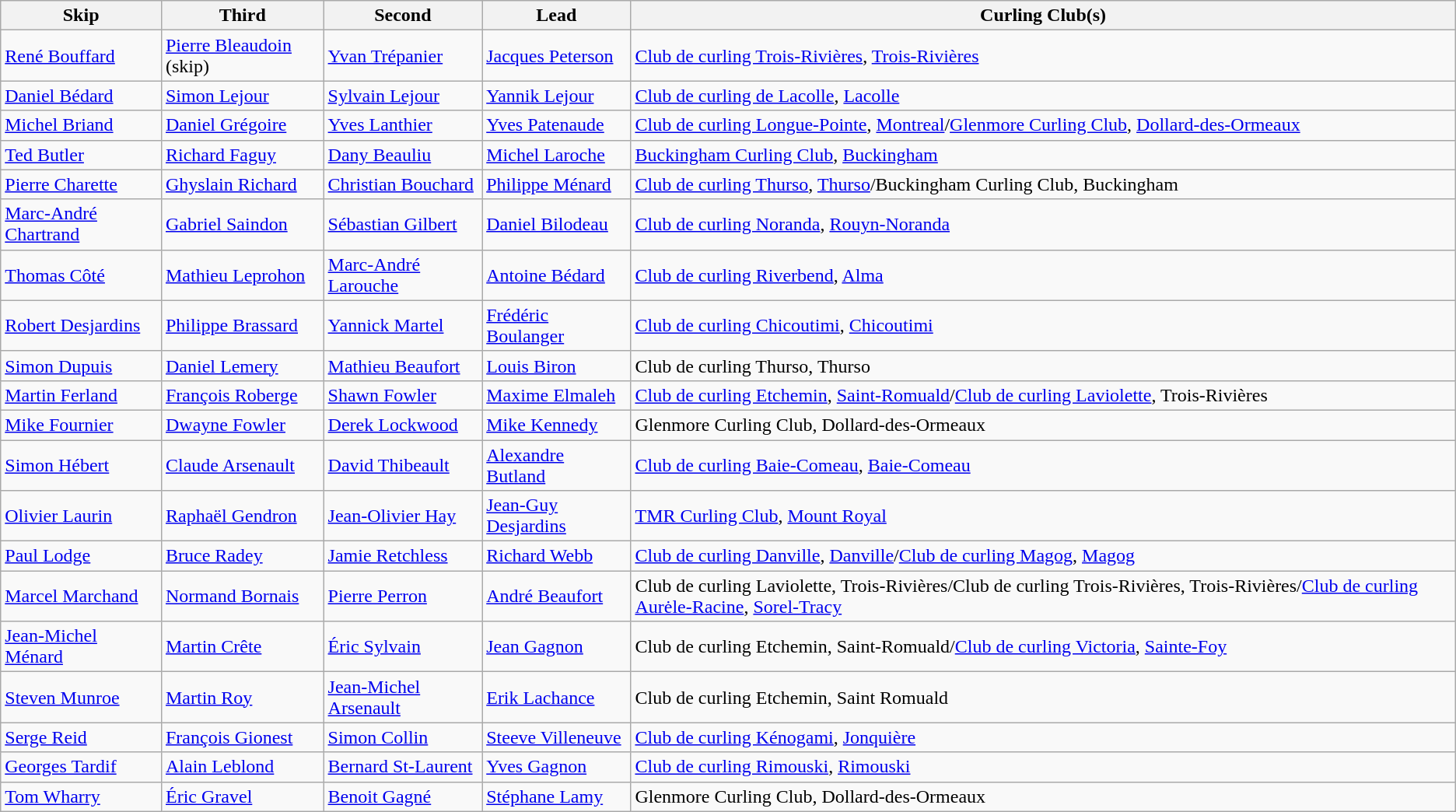<table class="wikitable">
<tr>
<th>Skip</th>
<th>Third</th>
<th>Second</th>
<th>Lead</th>
<th>Curling Club(s)</th>
</tr>
<tr>
<td><a href='#'>René Bouffard</a></td>
<td><a href='#'>Pierre Bleaudoin</a> (skip)</td>
<td><a href='#'>Yvan Trépanier</a></td>
<td><a href='#'>Jacques Peterson</a></td>
<td><a href='#'>Club de curling Trois-Rivières</a>, <a href='#'>Trois-Rivières</a></td>
</tr>
<tr>
<td><a href='#'>Daniel Bédard</a></td>
<td><a href='#'>Simon Lejour</a></td>
<td><a href='#'>Sylvain Lejour</a></td>
<td><a href='#'>Yannik Lejour</a></td>
<td><a href='#'>Club de curling de Lacolle</a>, <a href='#'>Lacolle</a></td>
</tr>
<tr>
<td><a href='#'>Michel Briand</a></td>
<td><a href='#'>Daniel Grégoire</a></td>
<td><a href='#'>Yves Lanthier</a></td>
<td><a href='#'>Yves Patenaude</a></td>
<td><a href='#'>Club de curling Longue-Pointe</a>, <a href='#'>Montreal</a>/<a href='#'>Glenmore Curling Club</a>, <a href='#'>Dollard-des-Ormeaux</a></td>
</tr>
<tr>
<td><a href='#'>Ted Butler</a></td>
<td><a href='#'>Richard Faguy</a></td>
<td><a href='#'>Dany Beauliu</a></td>
<td><a href='#'>Michel Laroche</a></td>
<td><a href='#'>Buckingham Curling Club</a>, <a href='#'>Buckingham</a></td>
</tr>
<tr>
<td><a href='#'>Pierre Charette</a></td>
<td><a href='#'>Ghyslain Richard</a></td>
<td><a href='#'>Christian Bouchard</a></td>
<td><a href='#'>Philippe Ménard</a></td>
<td><a href='#'>Club de curling Thurso</a>, <a href='#'>Thurso</a>/Buckingham Curling Club, Buckingham</td>
</tr>
<tr>
<td><a href='#'>Marc-André Chartrand</a></td>
<td><a href='#'>Gabriel Saindon</a></td>
<td><a href='#'>Sébastian Gilbert</a></td>
<td><a href='#'>Daniel Bilodeau</a></td>
<td><a href='#'>Club de curling Noranda</a>, <a href='#'>Rouyn-Noranda</a></td>
</tr>
<tr>
<td><a href='#'>Thomas Côté</a></td>
<td><a href='#'>Mathieu Leprohon</a></td>
<td><a href='#'>Marc-André Larouche</a></td>
<td><a href='#'>Antoine Bédard</a></td>
<td><a href='#'>Club de curling Riverbend</a>, <a href='#'>Alma</a></td>
</tr>
<tr>
<td><a href='#'>Robert Desjardins</a></td>
<td><a href='#'>Philippe Brassard</a></td>
<td><a href='#'>Yannick Martel</a></td>
<td><a href='#'>Frédéric Boulanger</a></td>
<td><a href='#'>Club de curling Chicoutimi</a>, <a href='#'>Chicoutimi</a></td>
</tr>
<tr>
<td><a href='#'>Simon Dupuis</a></td>
<td><a href='#'>Daniel Lemery</a></td>
<td><a href='#'>Mathieu Beaufort</a></td>
<td><a href='#'>Louis Biron</a></td>
<td>Club de curling Thurso, Thurso</td>
</tr>
<tr>
<td><a href='#'>Martin Ferland</a></td>
<td><a href='#'>François Roberge</a></td>
<td><a href='#'>Shawn Fowler</a></td>
<td><a href='#'>Maxime Elmaleh</a></td>
<td><a href='#'>Club de curling Etchemin</a>, <a href='#'>Saint-Romuald</a>/<a href='#'>Club de curling Laviolette</a>, Trois-Rivières</td>
</tr>
<tr>
<td><a href='#'>Mike Fournier</a></td>
<td><a href='#'>Dwayne Fowler</a></td>
<td><a href='#'>Derek Lockwood</a></td>
<td><a href='#'>Mike Kennedy</a></td>
<td>Glenmore Curling Club, Dollard-des-Ormeaux</td>
</tr>
<tr>
<td><a href='#'>Simon Hébert</a></td>
<td><a href='#'>Claude Arsenault</a></td>
<td><a href='#'>David Thibeault</a></td>
<td><a href='#'>Alexandre Butland</a></td>
<td><a href='#'>Club de curling Baie-Comeau</a>, <a href='#'>Baie-Comeau</a></td>
</tr>
<tr>
<td><a href='#'>Olivier Laurin</a></td>
<td><a href='#'>Raphaël Gendron</a></td>
<td><a href='#'>Jean-Olivier Hay</a></td>
<td><a href='#'>Jean-Guy Desjardins</a></td>
<td><a href='#'>TMR Curling Club</a>, <a href='#'>Mount Royal</a></td>
</tr>
<tr>
<td><a href='#'>Paul Lodge</a></td>
<td><a href='#'>Bruce Radey</a></td>
<td><a href='#'>Jamie Retchless</a></td>
<td><a href='#'>Richard Webb</a></td>
<td><a href='#'>Club de curling Danville</a>, <a href='#'>Danville</a>/<a href='#'>Club de curling Magog</a>, <a href='#'>Magog</a></td>
</tr>
<tr>
<td><a href='#'>Marcel Marchand</a></td>
<td><a href='#'>Normand Bornais</a></td>
<td><a href='#'>Pierre Perron</a></td>
<td><a href='#'>André Beaufort</a></td>
<td>Club de curling Laviolette, Trois-Rivières/Club de curling Trois-Rivières, Trois-Rivières/<a href='#'>Club de curling Aurėle-Racine</a>, <a href='#'>Sorel-Tracy</a></td>
</tr>
<tr>
<td><a href='#'>Jean-Michel Ménard</a></td>
<td><a href='#'>Martin Crête</a></td>
<td><a href='#'>Éric Sylvain</a></td>
<td><a href='#'>Jean Gagnon</a></td>
<td>Club de curling Etchemin, Saint-Romuald/<a href='#'>Club de curling Victoria</a>, <a href='#'>Sainte-Foy</a></td>
</tr>
<tr>
<td><a href='#'>Steven Munroe</a></td>
<td><a href='#'>Martin Roy</a></td>
<td><a href='#'>Jean-Michel Arsenault</a></td>
<td><a href='#'>Erik Lachance</a></td>
<td>Club de curling Etchemin, Saint Romuald</td>
</tr>
<tr>
<td><a href='#'>Serge Reid</a></td>
<td><a href='#'>François Gionest</a></td>
<td><a href='#'>Simon Collin</a></td>
<td><a href='#'>Steeve Villeneuve</a></td>
<td><a href='#'>Club de curling Kénogami</a>, <a href='#'>Jonquière</a></td>
</tr>
<tr>
<td><a href='#'>Georges Tardif</a></td>
<td><a href='#'>Alain Leblond</a></td>
<td><a href='#'>Bernard St-Laurent</a></td>
<td><a href='#'>Yves Gagnon</a></td>
<td><a href='#'>Club de curling Rimouski</a>, <a href='#'>Rimouski</a></td>
</tr>
<tr>
<td><a href='#'>Tom Wharry</a></td>
<td><a href='#'>Éric Gravel</a></td>
<td><a href='#'>Benoit Gagné</a></td>
<td><a href='#'>Stéphane Lamy</a></td>
<td>Glenmore Curling Club, Dollard-des-Ormeaux</td>
</tr>
</table>
